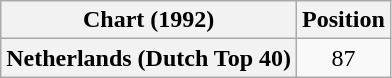<table class="wikitable plainrowheaders" style="text-align:center">
<tr>
<th>Chart (1992)</th>
<th>Position</th>
</tr>
<tr>
<th scope="row">Netherlands (Dutch Top 40)</th>
<td>87</td>
</tr>
</table>
